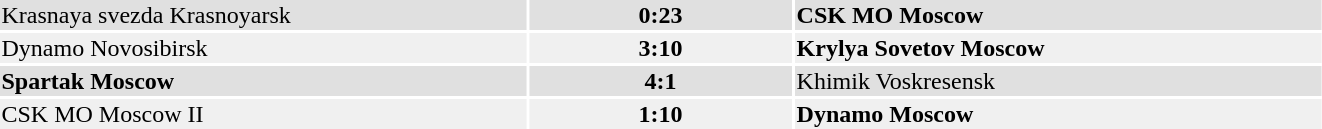<table width="70%">
<tr bgcolor="#e0e0e0">
<td style="width:40%;">Krasnaya svezda Krasnoyarsk</td>
<th style="width:20%;"><strong>0:23</strong></th>
<td style="width:40%;"><strong>CSK MO Moscow</strong></td>
</tr>
<tr bgcolor="#f0f0f0">
<td>Dynamo Novosibirsk</td>
<td align="center"><strong>3:10</strong></td>
<td><strong>Krylya Sovetov Moscow</strong></td>
</tr>
<tr bgcolor="#e0e0e0">
<td><strong>Spartak Moscow</strong></td>
<td align="center"><strong>4:1</strong></td>
<td>Khimik Voskresensk</td>
</tr>
<tr bgcolor="#f0f0f0">
<td>CSK MO Moscow II</td>
<td align="center"><strong>1:10</strong></td>
<td><strong>Dynamo Moscow</strong></td>
</tr>
</table>
